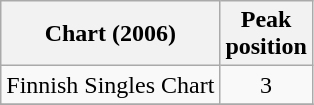<table class="wikitable sortable">
<tr>
<th align="left">Chart (2006)</th>
<th align="center">Peak <br>position</th>
</tr>
<tr>
<td align="left">Finnish Singles Chart</td>
<td align="center">3</td>
</tr>
<tr>
</tr>
</table>
